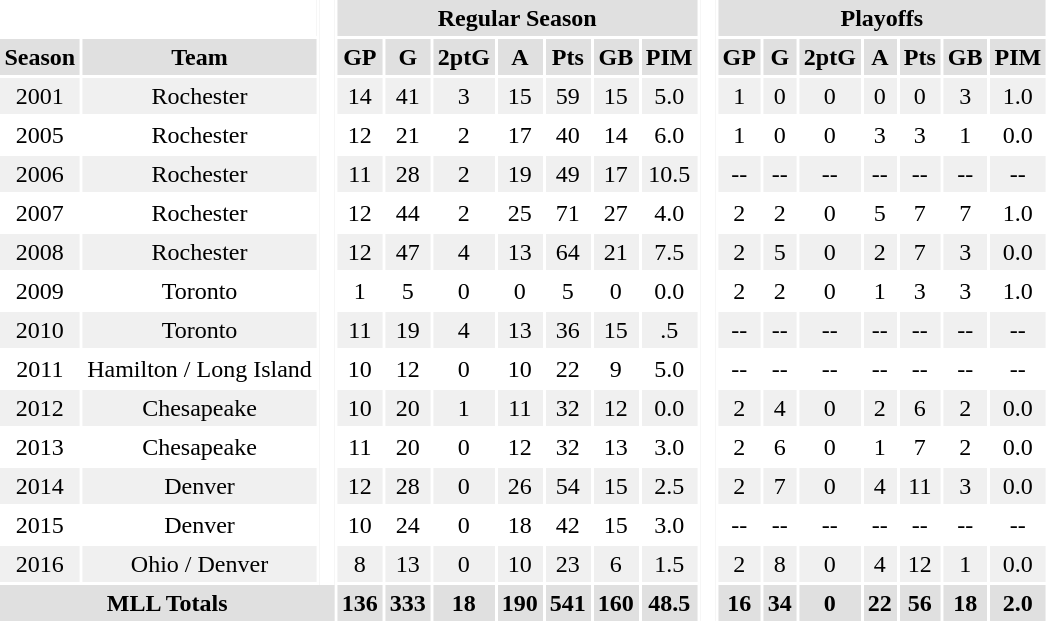<table CELLPADDING="3" style="text-align:center">
<tr bgcolor="#e0e0e0">
<th colspan="2" bgcolor="#ffffff"> </th>
<th rowspan="99" bgcolor="#ffffff"> </th>
<th colspan="7">Regular Season</th>
<th rowspan="99" bgcolor="#ffffff"> </th>
<th colspan="7">Playoffs</th>
</tr>
<tr bgcolor="#e0e0e0">
<th>Season</th>
<th>Team</th>
<th>GP</th>
<th>G</th>
<th>2ptG</th>
<th>A</th>
<th>Pts</th>
<th>GB</th>
<th>PIM</th>
<th>GP</th>
<th>G</th>
<th>2ptG</th>
<th>A</th>
<th>Pts</th>
<th>GB</th>
<th>PIM</th>
</tr>
<tr bgcolor="#f0f0f0">
<td>2001</td>
<td>Rochester</td>
<td>14</td>
<td>41</td>
<td>3</td>
<td>15</td>
<td>59</td>
<td>15</td>
<td>5.0</td>
<td>1</td>
<td>0</td>
<td>0</td>
<td>0</td>
<td>0</td>
<td>3</td>
<td>1.0</td>
</tr>
<tr>
<td>2005</td>
<td>Rochester</td>
<td>12</td>
<td>21</td>
<td>2</td>
<td>17</td>
<td>40</td>
<td>14</td>
<td>6.0</td>
<td>1</td>
<td>0</td>
<td>0</td>
<td>3</td>
<td>3</td>
<td>1</td>
<td>0.0</td>
</tr>
<tr bgcolor="#f0f0f0">
<td>2006</td>
<td>Rochester</td>
<td>11</td>
<td>28</td>
<td>2</td>
<td>19</td>
<td>49</td>
<td>17</td>
<td>10.5</td>
<td>--</td>
<td>--</td>
<td>--</td>
<td>--</td>
<td>--</td>
<td>--</td>
<td>--</td>
</tr>
<tr>
<td>2007</td>
<td>Rochester</td>
<td>12</td>
<td>44</td>
<td>2</td>
<td>25</td>
<td>71</td>
<td>27</td>
<td>4.0</td>
<td>2</td>
<td>2</td>
<td>0</td>
<td>5</td>
<td>7</td>
<td>7</td>
<td>1.0</td>
</tr>
<tr bgcolor="#f0f0f0">
<td>2008</td>
<td>Rochester</td>
<td>12</td>
<td>47</td>
<td>4</td>
<td>13</td>
<td>64</td>
<td>21</td>
<td>7.5</td>
<td>2</td>
<td>5</td>
<td>0</td>
<td>2</td>
<td>7</td>
<td>3</td>
<td>0.0</td>
</tr>
<tr>
<td>2009</td>
<td>Toronto</td>
<td>1</td>
<td>5</td>
<td>0</td>
<td>0</td>
<td>5</td>
<td>0</td>
<td>0.0</td>
<td>2</td>
<td>2</td>
<td>0</td>
<td>1</td>
<td>3</td>
<td>3</td>
<td>1.0</td>
</tr>
<tr bgcolor="#f0f0f0">
<td>2010</td>
<td>Toronto</td>
<td>11</td>
<td>19</td>
<td>4</td>
<td>13</td>
<td>36</td>
<td>15</td>
<td>.5</td>
<td>--</td>
<td>--</td>
<td>--</td>
<td>--</td>
<td>--</td>
<td>--</td>
<td>--</td>
</tr>
<tr>
<td>2011</td>
<td>Hamilton / Long Island</td>
<td>10</td>
<td>12</td>
<td>0</td>
<td>10</td>
<td>22</td>
<td>9</td>
<td>5.0</td>
<td>--</td>
<td>--</td>
<td>--</td>
<td>--</td>
<td>--</td>
<td>--</td>
<td>--</td>
</tr>
<tr bgcolor="#f0f0f0">
<td>2012</td>
<td>Chesapeake</td>
<td>10</td>
<td>20</td>
<td>1</td>
<td>11</td>
<td>32</td>
<td>12</td>
<td>0.0</td>
<td>2</td>
<td>4</td>
<td>0</td>
<td>2</td>
<td>6</td>
<td>2</td>
<td>0.0</td>
</tr>
<tr>
<td>2013</td>
<td>Chesapeake</td>
<td>11</td>
<td>20</td>
<td>0</td>
<td>12</td>
<td>32</td>
<td>13</td>
<td>3.0</td>
<td>2</td>
<td>6</td>
<td>0</td>
<td>1</td>
<td>7</td>
<td>2</td>
<td>0.0</td>
</tr>
<tr bgcolor="#f0f0f0">
<td>2014</td>
<td>Denver</td>
<td>12</td>
<td>28</td>
<td>0</td>
<td>26</td>
<td>54</td>
<td>15</td>
<td>2.5</td>
<td>2</td>
<td>7</td>
<td>0</td>
<td>4</td>
<td>11</td>
<td>3</td>
<td>0.0</td>
</tr>
<tr>
<td>2015</td>
<td>Denver</td>
<td>10</td>
<td>24</td>
<td>0</td>
<td>18</td>
<td>42</td>
<td>15</td>
<td>3.0</td>
<td>--</td>
<td>--</td>
<td>--</td>
<td>--</td>
<td>--</td>
<td>--</td>
<td>--</td>
</tr>
<tr bgcolor="#f0f0f0">
<td>2016</td>
<td>Ohio / Denver</td>
<td>8</td>
<td>13</td>
<td>0</td>
<td>10</td>
<td>23</td>
<td>6</td>
<td>1.5</td>
<td>2</td>
<td>8</td>
<td>0</td>
<td>4</td>
<td>12</td>
<td>1</td>
<td>0.0</td>
</tr>
<tr bgcolor="#e0e0e0">
<th colspan="3">MLL Totals</th>
<th>136</th>
<th>333</th>
<th>18</th>
<th>190</th>
<th>541</th>
<th>160</th>
<th>48.5</th>
<th>16</th>
<th>34</th>
<th>0</th>
<th>22</th>
<th>56</th>
<th>18</th>
<th>2.0</th>
</tr>
</table>
